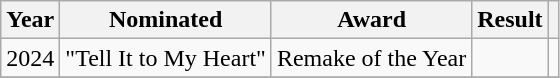<table class="wikitable">
<tr>
<th>Year</th>
<th>Nominated</th>
<th>Award</th>
<th>Result</th>
<th></th>
</tr>
<tr>
<td>2024</td>
<td>"Tell It to My Heart"</td>
<td>Remake of the Year</td>
<td></td>
<td style="text-align:center;"></td>
</tr>
<tr>
</tr>
</table>
